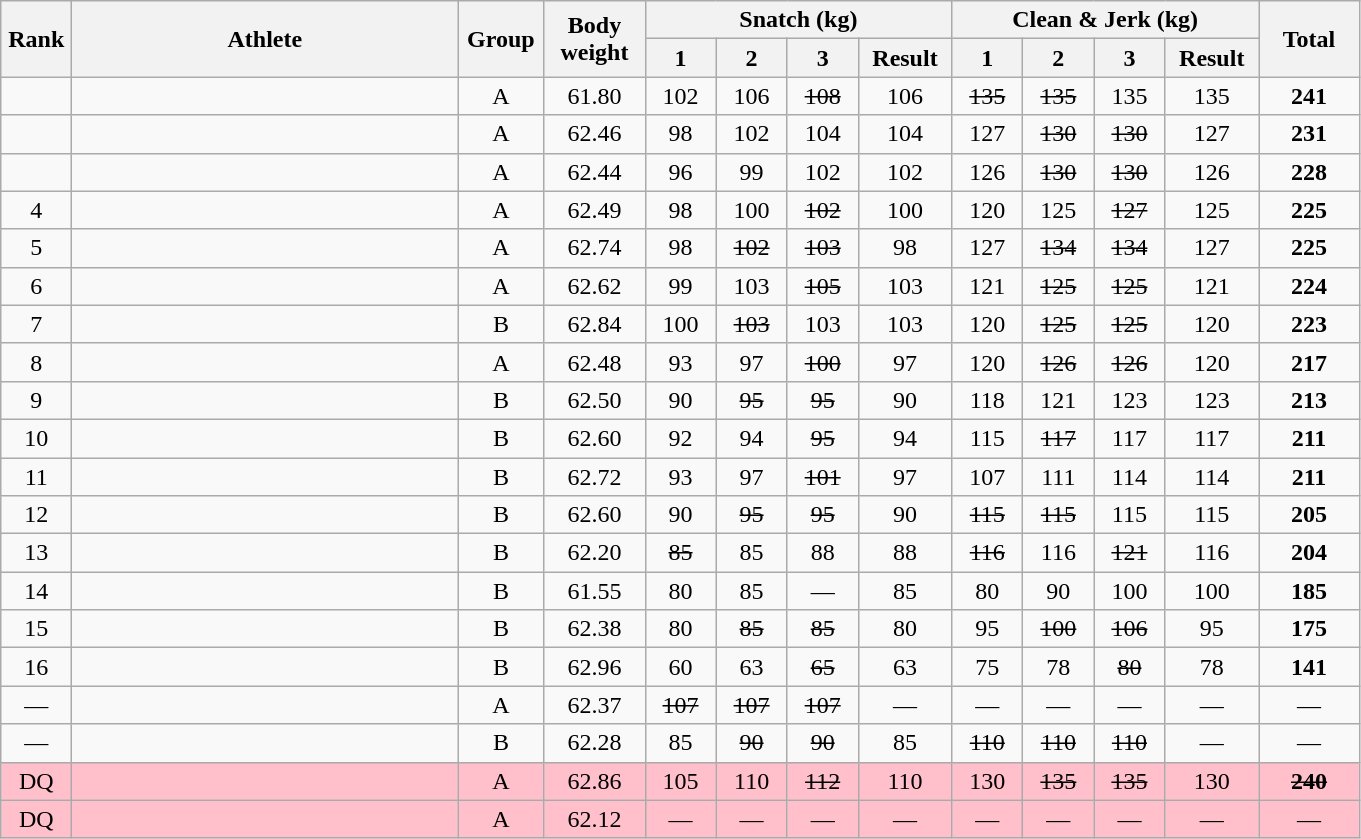<table class = "wikitable" style="text-align:center;">
<tr>
<th rowspan=2 width=40>Rank</th>
<th rowspan=2 width=250>Athlete</th>
<th rowspan=2 width=50>Group</th>
<th rowspan=2 width=60>Body weight</th>
<th colspan=4>Snatch (kg)</th>
<th colspan=4>Clean & Jerk (kg)</th>
<th rowspan=2 width=60>Total</th>
</tr>
<tr>
<th width=40>1</th>
<th width=40>2</th>
<th width=40>3</th>
<th width=55>Result</th>
<th width=40>1</th>
<th width=40>2</th>
<th width=40>3</th>
<th width=55>Result</th>
</tr>
<tr>
<td></td>
<td align=left></td>
<td>A</td>
<td>61.80</td>
<td>102</td>
<td>106</td>
<td><s>108</s></td>
<td>106</td>
<td><s>135</s></td>
<td><s>135</s></td>
<td>135</td>
<td>135</td>
<td><strong>241</strong></td>
</tr>
<tr>
<td></td>
<td align=left></td>
<td>A</td>
<td>62.46</td>
<td>98</td>
<td>102</td>
<td>104</td>
<td>104</td>
<td>127</td>
<td><s>130</s></td>
<td><s>130</s></td>
<td>127</td>
<td><strong>231</strong></td>
</tr>
<tr>
<td></td>
<td align=left></td>
<td>A</td>
<td>62.44</td>
<td>96</td>
<td>99</td>
<td>102</td>
<td>102</td>
<td>126</td>
<td><s>130</s></td>
<td><s>130</s></td>
<td>126</td>
<td><strong>228</strong></td>
</tr>
<tr>
<td>4</td>
<td align=left></td>
<td>A</td>
<td>62.49</td>
<td>98</td>
<td>100</td>
<td><s>102</s></td>
<td>100</td>
<td>120</td>
<td>125</td>
<td><s>127</s></td>
<td>125</td>
<td><strong>225</strong></td>
</tr>
<tr>
<td>5</td>
<td align=left></td>
<td>A</td>
<td>62.74</td>
<td>98</td>
<td><s>102</s></td>
<td><s>103</s></td>
<td>98</td>
<td>127</td>
<td><s>134</s></td>
<td><s>134</s></td>
<td>127</td>
<td><strong>225</strong></td>
</tr>
<tr>
<td>6</td>
<td align=left></td>
<td>A</td>
<td>62.62</td>
<td>99</td>
<td>103</td>
<td><s>105</s></td>
<td>103</td>
<td>121</td>
<td><s>125</s></td>
<td><s>125</s></td>
<td>121</td>
<td><strong>224</strong></td>
</tr>
<tr>
<td>7</td>
<td align=left></td>
<td>B</td>
<td>62.84</td>
<td>100</td>
<td><s>103</s></td>
<td>103</td>
<td>103</td>
<td>120</td>
<td><s>125</s></td>
<td><s>125</s></td>
<td>120</td>
<td><strong>223</strong></td>
</tr>
<tr>
<td>8</td>
<td align=left></td>
<td>A</td>
<td>62.48</td>
<td>93</td>
<td>97</td>
<td><s>100</s></td>
<td>97</td>
<td>120</td>
<td><s>126</s></td>
<td><s>126</s></td>
<td>120</td>
<td><strong>217</strong></td>
</tr>
<tr>
<td>9</td>
<td align=left></td>
<td>B</td>
<td>62.50</td>
<td>90</td>
<td><s>95</s></td>
<td><s>95</s></td>
<td>90</td>
<td>118</td>
<td>121</td>
<td>123</td>
<td>123</td>
<td><strong>213</strong></td>
</tr>
<tr>
<td>10</td>
<td align=left></td>
<td>B</td>
<td>62.60</td>
<td>92</td>
<td>94</td>
<td><s>95</s></td>
<td>94</td>
<td>115</td>
<td><s>117</s></td>
<td>117</td>
<td>117</td>
<td><strong>211</strong></td>
</tr>
<tr>
<td>11</td>
<td align=left></td>
<td>B</td>
<td>62.72</td>
<td>93</td>
<td>97</td>
<td><s>101</s></td>
<td>97</td>
<td>107</td>
<td>111</td>
<td>114</td>
<td>114</td>
<td><strong>211</strong></td>
</tr>
<tr>
<td>12</td>
<td align=left></td>
<td>B</td>
<td>62.60</td>
<td>90</td>
<td><s>95</s></td>
<td><s>95</s></td>
<td>90</td>
<td><s>115</s></td>
<td><s>115</s></td>
<td>115</td>
<td>115</td>
<td><strong>205</strong></td>
</tr>
<tr>
<td>13</td>
<td align=left></td>
<td>B</td>
<td>62.20</td>
<td><s>85</s></td>
<td>85</td>
<td>88</td>
<td>88</td>
<td><s>116</s></td>
<td>116</td>
<td><s>121</s></td>
<td>116</td>
<td><strong>204</strong></td>
</tr>
<tr>
<td>14</td>
<td align=left></td>
<td>B</td>
<td>61.55</td>
<td>80</td>
<td>85</td>
<td>—</td>
<td>85</td>
<td>80</td>
<td>90</td>
<td>100</td>
<td>100</td>
<td><strong>185</strong></td>
</tr>
<tr>
<td>15</td>
<td align=left></td>
<td>B</td>
<td>62.38</td>
<td>80</td>
<td><s>85</s></td>
<td><s>85</s></td>
<td>80</td>
<td>95</td>
<td><s>100</s></td>
<td><s>106</s></td>
<td>95</td>
<td><strong>175</strong></td>
</tr>
<tr>
<td>16</td>
<td align=left></td>
<td>B</td>
<td>62.96</td>
<td>60</td>
<td>63</td>
<td><s>65</s></td>
<td>63</td>
<td>75</td>
<td>78</td>
<td><s>80</s></td>
<td>78</td>
<td><strong>141</strong></td>
</tr>
<tr>
<td>—</td>
<td align=left></td>
<td>A</td>
<td>62.37</td>
<td><s>107</s></td>
<td><s>107</s></td>
<td><s>107</s></td>
<td>—</td>
<td>—</td>
<td>—</td>
<td>—</td>
<td>—</td>
<td>—</td>
</tr>
<tr>
<td>—</td>
<td align=left></td>
<td>B</td>
<td>62.28</td>
<td>85</td>
<td><s>90</s></td>
<td><s>90</s></td>
<td>85</td>
<td><s>110</s></td>
<td><s>110</s></td>
<td><s>110</s></td>
<td>—</td>
<td>—</td>
</tr>
<tr bgcolor=pink>
<td>DQ</td>
<td align=left></td>
<td>A</td>
<td>62.86</td>
<td>105</td>
<td>110</td>
<td><s>112</s></td>
<td>110</td>
<td>130</td>
<td><s>135</s></td>
<td><s>135</s></td>
<td>130</td>
<td><s><strong>240</strong></s></td>
</tr>
<tr bgcolor=pink>
<td>DQ</td>
<td align=left></td>
<td>A</td>
<td>62.12</td>
<td>—</td>
<td>—</td>
<td>—</td>
<td>—</td>
<td>—</td>
<td>—</td>
<td>—</td>
<td>—</td>
<td>—</td>
</tr>
</table>
